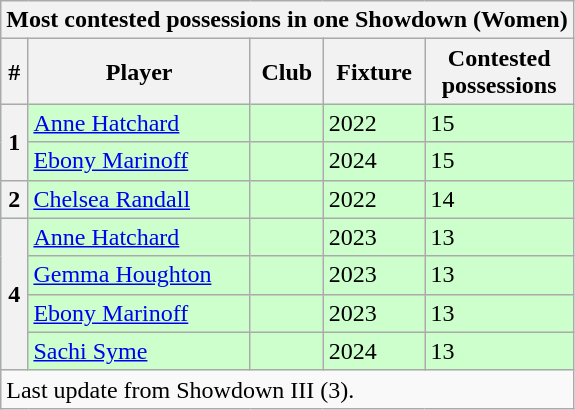<table class="wikitable">
<tr>
<th colspan="5">Most contested possessions in one Showdown (Women)</th>
</tr>
<tr>
<th>#</th>
<th>Player</th>
<th>Club</th>
<th>Fixture</th>
<th>Contested<br>possessions</th>
</tr>
<tr style="background:#cfc;">
<th rowspan="2">1</th>
<td><a href='#'>Anne Hatchard</a></td>
<td></td>
<td>2022</td>
<td>15</td>
</tr>
<tr style="background:#cfc;">
<td><a href='#'>Ebony Marinoff</a></td>
<td></td>
<td>2024</td>
<td>15</td>
</tr>
<tr style="background:#cfc;">
<th>2</th>
<td><a href='#'>Chelsea Randall</a></td>
<td></td>
<td>2022</td>
<td>14</td>
</tr>
<tr style="background:#cfc;">
<th rowspan="4">4</th>
<td><a href='#'>Anne Hatchard</a></td>
<td></td>
<td>2023</td>
<td>13</td>
</tr>
<tr style="background:#cfc;">
<td><a href='#'>Gemma Houghton</a></td>
<td></td>
<td>2023</td>
<td>13</td>
</tr>
<tr style="background:#cfc;">
<td><a href='#'>Ebony Marinoff</a></td>
<td></td>
<td>2023</td>
<td>13</td>
</tr>
<tr style="background:#cfc;">
<td><a href='#'>Sachi Syme</a></td>
<td></td>
<td>2024</td>
<td>13</td>
</tr>
<tr>
<td colspan="5">Last update from Showdown III (3).</td>
</tr>
</table>
